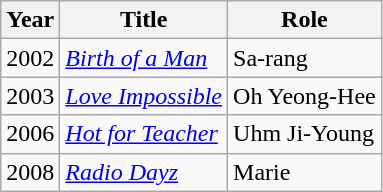<table class="wikitable sortable" border="1">
<tr>
<th>Year</th>
<th>Title</th>
<th>Role</th>
</tr>
<tr>
<td>2002</td>
<td><em><a href='#'>Birth of a Man</a></em></td>
<td>Sa-rang</td>
</tr>
<tr>
<td>2003</td>
<td><em><a href='#'>Love Impossible</a></em></td>
<td>Oh Yeong‑Hee</td>
</tr>
<tr>
<td>2006</td>
<td><em><a href='#'>Hot for Teacher</a></em></td>
<td>Uhm Ji-Young</td>
</tr>
<tr>
<td>2008</td>
<td><em><a href='#'>Radio Dayz</a></em></td>
<td>Marie</td>
</tr>
</table>
